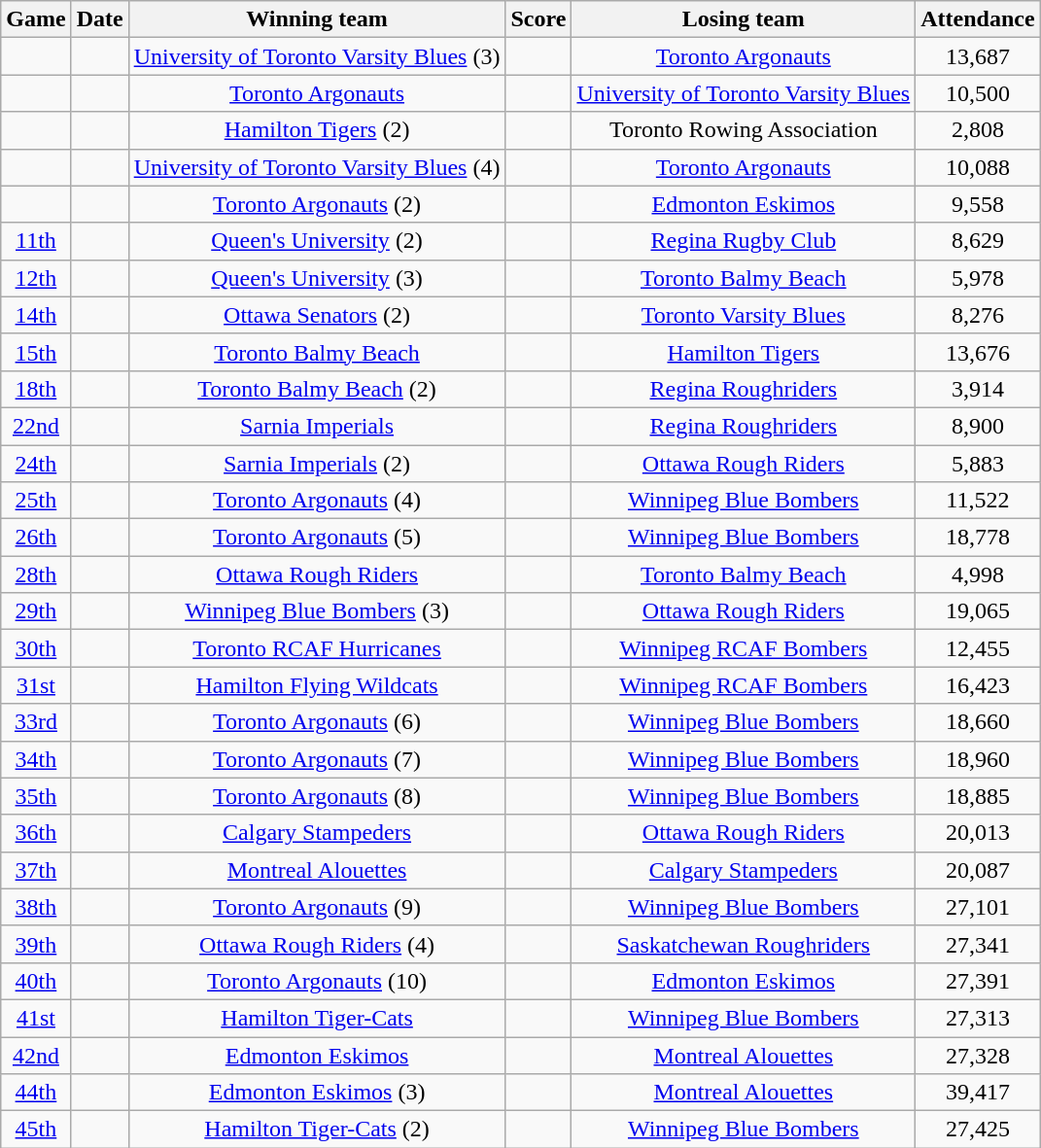<table class="wikitable sortable plainrowheaders" style="text-align:center">
<tr>
<th scope=col>Game</th>
<th scope=col>Date</th>
<th scope=col>Winning team</th>
<th scope=col>Score</th>
<th scope=col>Losing team</th>
<th scope=col>Attendance</th>
</tr>
<tr>
<td></td>
<td></td>
<td><a href='#'>University of Toronto Varsity Blues</a> (3)</td>
<td align=center></td>
<td><a href='#'>Toronto Argonauts</a></td>
<td>13,687</td>
</tr>
<tr>
<td></td>
<td></td>
<td><a href='#'>Toronto Argonauts</a></td>
<td align=center></td>
<td><a href='#'>University of Toronto Varsity Blues</a></td>
<td>10,500</td>
</tr>
<tr>
<td></td>
<td></td>
<td><a href='#'>Hamilton Tigers</a> (2)</td>
<td align=center></td>
<td>Toronto Rowing Association</td>
<td>2,808</td>
</tr>
<tr>
<td></td>
<td></td>
<td><a href='#'>University of Toronto Varsity Blues</a> (4)</td>
<td align=center></td>
<td><a href='#'>Toronto Argonauts</a></td>
<td>10,088</td>
</tr>
<tr>
<td></td>
<td></td>
<td><a href='#'>Toronto Argonauts</a> (2)</td>
<td align=center></td>
<td><a href='#'>Edmonton Eskimos</a></td>
<td>9,558</td>
</tr>
<tr>
<td><a href='#'>11th</a></td>
<td></td>
<td><a href='#'>Queen's University</a> (2)</td>
<td align=center></td>
<td><a href='#'>Regina Rugby Club</a></td>
<td>8,629</td>
</tr>
<tr>
<td><a href='#'>12th</a></td>
<td></td>
<td><a href='#'>Queen's University</a> (3)</td>
<td align=center></td>
<td><a href='#'>Toronto Balmy Beach</a></td>
<td>5,978</td>
</tr>
<tr>
<td><a href='#'>14th</a></td>
<td></td>
<td><a href='#'>Ottawa Senators</a> (2)</td>
<td align=center></td>
<td><a href='#'>Toronto Varsity Blues</a></td>
<td>8,276</td>
</tr>
<tr>
<td><a href='#'>15th</a></td>
<td></td>
<td><a href='#'>Toronto Balmy Beach</a></td>
<td align=center></td>
<td><a href='#'>Hamilton Tigers</a></td>
<td>13,676</td>
</tr>
<tr>
<td><a href='#'>18th</a></td>
<td></td>
<td><a href='#'>Toronto Balmy Beach</a> (2)</td>
<td align=center></td>
<td><a href='#'>Regina Roughriders</a></td>
<td>3,914</td>
</tr>
<tr>
<td><a href='#'>22nd</a></td>
<td></td>
<td><a href='#'>Sarnia Imperials</a></td>
<td align=center></td>
<td><a href='#'>Regina Roughriders</a></td>
<td>8,900</td>
</tr>
<tr>
<td><a href='#'>24th</a></td>
<td></td>
<td><a href='#'>Sarnia Imperials</a> (2)</td>
<td align=center></td>
<td><a href='#'>Ottawa Rough Riders</a></td>
<td>5,883</td>
</tr>
<tr>
<td><a href='#'>25th</a></td>
<td></td>
<td><a href='#'>Toronto Argonauts</a> (4)</td>
<td align=center></td>
<td><a href='#'>Winnipeg Blue Bombers</a></td>
<td>11,522</td>
</tr>
<tr>
<td><a href='#'>26th</a></td>
<td></td>
<td><a href='#'>Toronto Argonauts</a> (5)</td>
<td align=center></td>
<td><a href='#'>Winnipeg Blue Bombers</a></td>
<td>18,778</td>
</tr>
<tr>
<td><a href='#'>28th</a></td>
<td></td>
<td><a href='#'>Ottawa Rough Riders</a></td>
<td align=center></td>
<td><a href='#'>Toronto Balmy Beach</a></td>
<td>4,998</td>
</tr>
<tr>
<td><a href='#'>29th</a></td>
<td></td>
<td><a href='#'>Winnipeg Blue Bombers</a> (3)</td>
<td align=center></td>
<td><a href='#'>Ottawa Rough Riders</a></td>
<td>19,065</td>
</tr>
<tr>
<td><a href='#'>30th</a></td>
<td></td>
<td><a href='#'>Toronto RCAF Hurricanes</a></td>
<td align=center></td>
<td><a href='#'>Winnipeg RCAF Bombers</a></td>
<td>12,455</td>
</tr>
<tr>
<td><a href='#'>31st</a></td>
<td></td>
<td><a href='#'>Hamilton Flying Wildcats</a></td>
<td align=center></td>
<td><a href='#'>Winnipeg RCAF Bombers</a></td>
<td>16,423</td>
</tr>
<tr>
<td><a href='#'>33rd</a></td>
<td></td>
<td><a href='#'>Toronto Argonauts</a> (6)</td>
<td align=center></td>
<td><a href='#'>Winnipeg Blue Bombers</a></td>
<td>18,660</td>
</tr>
<tr>
<td><a href='#'>34th</a></td>
<td></td>
<td><a href='#'>Toronto Argonauts</a> (7)</td>
<td align=center></td>
<td><a href='#'>Winnipeg Blue Bombers</a></td>
<td>18,960</td>
</tr>
<tr>
<td><a href='#'>35th</a></td>
<td></td>
<td><a href='#'>Toronto Argonauts</a> (8)</td>
<td align=center></td>
<td><a href='#'>Winnipeg Blue Bombers</a></td>
<td>18,885</td>
</tr>
<tr>
<td><a href='#'>36th</a></td>
<td></td>
<td><a href='#'>Calgary Stampeders</a></td>
<td align=center></td>
<td><a href='#'>Ottawa Rough Riders</a></td>
<td>20,013</td>
</tr>
<tr>
<td><a href='#'>37th</a></td>
<td></td>
<td><a href='#'>Montreal Alouettes</a></td>
<td align=center></td>
<td><a href='#'>Calgary Stampeders</a></td>
<td>20,087</td>
</tr>
<tr>
<td><a href='#'>38th</a></td>
<td></td>
<td><a href='#'>Toronto Argonauts</a> (9)</td>
<td align=center></td>
<td><a href='#'>Winnipeg Blue Bombers</a></td>
<td>27,101</td>
</tr>
<tr>
<td><a href='#'>39th</a></td>
<td></td>
<td><a href='#'>Ottawa Rough Riders</a> (4)</td>
<td align=center></td>
<td><a href='#'>Saskatchewan Roughriders</a></td>
<td>27,341</td>
</tr>
<tr>
<td><a href='#'>40th</a></td>
<td></td>
<td><a href='#'>Toronto Argonauts</a> (10)</td>
<td align=center></td>
<td><a href='#'>Edmonton Eskimos</a></td>
<td>27,391</td>
</tr>
<tr>
<td><a href='#'>41st</a></td>
<td></td>
<td><a href='#'>Hamilton Tiger-Cats</a></td>
<td align=center></td>
<td><a href='#'>Winnipeg Blue Bombers</a></td>
<td>27,313</td>
</tr>
<tr>
<td><a href='#'>42nd</a></td>
<td></td>
<td><a href='#'>Edmonton Eskimos</a></td>
<td align=center></td>
<td><a href='#'>Montreal Alouettes</a></td>
<td>27,328</td>
</tr>
<tr>
<td><a href='#'>44th</a></td>
<td></td>
<td><a href='#'>Edmonton Eskimos</a> (3)</td>
<td align=center></td>
<td><a href='#'>Montreal Alouettes</a></td>
<td>39,417</td>
</tr>
<tr>
<td><a href='#'>45th</a></td>
<td></td>
<td><a href='#'>Hamilton Tiger-Cats</a> (2)</td>
<td align=center></td>
<td><a href='#'>Winnipeg Blue Bombers</a></td>
<td>27,425</td>
</tr>
</table>
